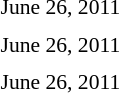<table style="font-size:90%">
<tr>
<td colspan=3>June 26, 2011</td>
</tr>
<tr>
<td align=right><strong></strong></td>
<td align=center></td>
<td></td>
</tr>
<tr>
<td colspan=3>June 26, 2011</td>
</tr>
<tr>
<td width=150 align=right></td>
<td width=100 align=center></td>
<td><strong></strong></td>
</tr>
<tr>
<td colspan=3>June 26, 2011</td>
</tr>
<tr>
<td align=right><strong></strong></td>
<td align=center></td>
<td></td>
</tr>
</table>
